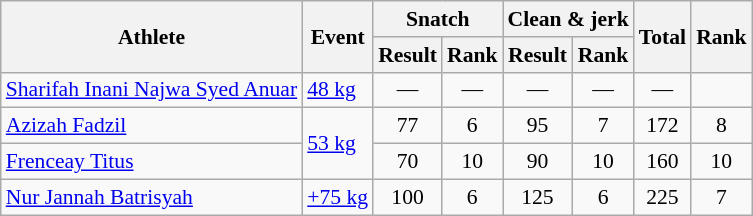<table class="wikitable" style="font-size:90%">
<tr>
<th rowspan="2">Athlete</th>
<th rowspan="2">Event</th>
<th colspan="2">Snatch</th>
<th colspan="2">Clean & jerk</th>
<th rowspan="2">Total</th>
<th rowspan="2">Rank</th>
</tr>
<tr>
<th>Result</th>
<th>Rank</th>
<th>Result</th>
<th>Rank</th>
</tr>
<tr align=center>
<td align=left><a href='#'>Sharifah Inani Najwa Syed Anuar</a></td>
<td align=left><a href='#'>48 kg</a></td>
<td>—</td>
<td>—</td>
<td>—</td>
<td>—</td>
<td>—</td>
<td></td>
</tr>
<tr align=center>
<td align=left><a href='#'>Azizah Fadzil</a></td>
<td align=left rowspan=2><a href='#'>53 kg</a></td>
<td>77</td>
<td>6</td>
<td>95</td>
<td>7</td>
<td>172</td>
<td>8</td>
</tr>
<tr align=center>
<td align=left><a href='#'>Frenceay Titus</a></td>
<td>70</td>
<td>10</td>
<td>90</td>
<td>10</td>
<td>160</td>
<td>10</td>
</tr>
<tr align=center>
<td align=left><a href='#'>Nur Jannah Batrisyah</a></td>
<td align=left><a href='#'>+75 kg</a></td>
<td>100</td>
<td>6</td>
<td>125</td>
<td>6</td>
<td>225</td>
<td>7</td>
</tr>
</table>
